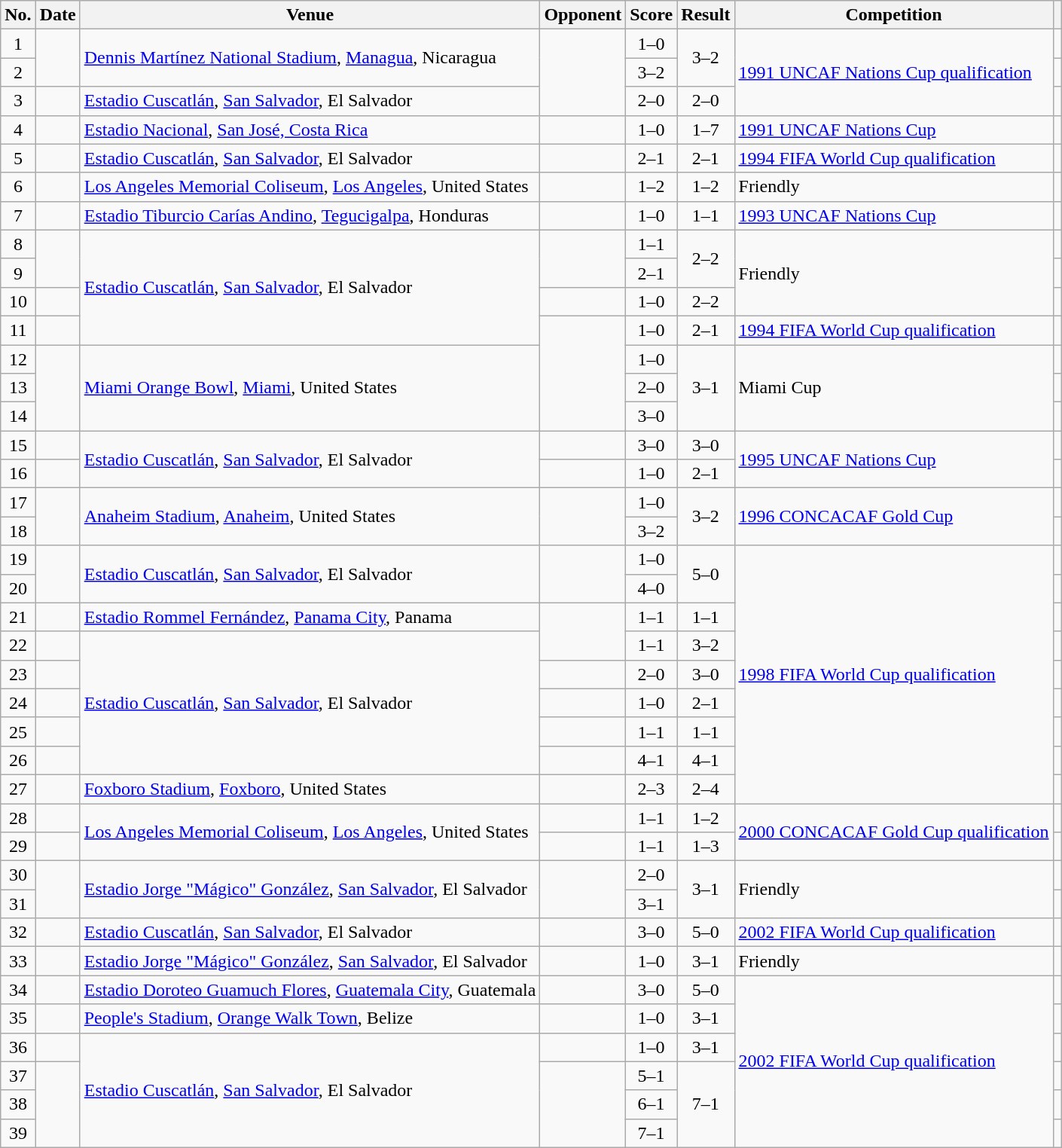<table class="wikitable sortable">
<tr>
<th scope=col>No.</th>
<th scope=col>Date</th>
<th scope=col>Venue</th>
<th scope=col>Opponent</th>
<th scope=col>Score</th>
<th scope=col>Result</th>
<th scope=col>Competition</th>
<th scope=col class="unsortable"></th>
</tr>
<tr>
<td align="center">1</td>
<td rowspan=2></td>
<td rowspan=2><a href='#'>Dennis Martínez National Stadium</a>, <a href='#'>Managua</a>, Nicaragua</td>
<td rowspan=3></td>
<td align="center">1–0</td>
<td align="center" rowspan=2>3–2</td>
<td rowspan=3><a href='#'>1991 UNCAF Nations Cup qualification</a></td>
<td></td>
</tr>
<tr>
<td align="center">2</td>
<td align="center">3–2</td>
<td></td>
</tr>
<tr>
<td align="center">3</td>
<td></td>
<td><a href='#'>Estadio Cuscatlán</a>, <a href='#'>San Salvador</a>, El Salvador</td>
<td align="center">2–0</td>
<td align="center">2–0</td>
<td></td>
</tr>
<tr>
<td align="center">4</td>
<td></td>
<td><a href='#'>Estadio Nacional</a>, <a href='#'>San José, Costa Rica</a></td>
<td></td>
<td align="center">1–0</td>
<td align="center">1–7</td>
<td><a href='#'>1991 UNCAF Nations Cup</a></td>
<td></td>
</tr>
<tr>
<td align="center">5</td>
<td></td>
<td><a href='#'>Estadio Cuscatlán</a>, <a href='#'>San Salvador</a>, El Salvador</td>
<td></td>
<td align="center">2–1</td>
<td align="center">2–1</td>
<td><a href='#'>1994 FIFA World Cup qualification</a></td>
<td></td>
</tr>
<tr>
<td align="center">6</td>
<td></td>
<td><a href='#'>Los Angeles Memorial Coliseum</a>, <a href='#'>Los Angeles</a>, United States</td>
<td></td>
<td align="center">1–2</td>
<td align="center">1–2</td>
<td>Friendly</td>
<td></td>
</tr>
<tr>
<td align="center">7</td>
<td></td>
<td><a href='#'>Estadio Tiburcio Carías Andino</a>, <a href='#'>Tegucigalpa</a>, Honduras</td>
<td></td>
<td align="center">1–0</td>
<td align="center">1–1</td>
<td><a href='#'>1993 UNCAF Nations Cup</a></td>
<td></td>
</tr>
<tr>
<td align="center">8</td>
<td rowspan=2></td>
<td rowspan=4><a href='#'>Estadio Cuscatlán</a>, <a href='#'>San Salvador</a>, El Salvador</td>
<td rowspan=2></td>
<td align="center">1–1</td>
<td align="center" rowspan=2>2–2</td>
<td rowspan=3>Friendly</td>
<td></td>
</tr>
<tr>
<td align="center">9</td>
<td align="center">2–1</td>
<td></td>
</tr>
<tr>
<td align="center">10</td>
<td></td>
<td></td>
<td align="center">1–0</td>
<td align="center">2–2</td>
<td></td>
</tr>
<tr>
<td align="center">11</td>
<td></td>
<td rowspan=4></td>
<td align="center">1–0</td>
<td align="center">2–1</td>
<td><a href='#'>1994 FIFA World Cup qualification</a></td>
<td></td>
</tr>
<tr>
<td align="center">12</td>
<td rowspan=3></td>
<td rowspan=3><a href='#'>Miami Orange Bowl</a>, <a href='#'>Miami</a>, United States</td>
<td align="center">1–0</td>
<td align="center" rowspan=3>3–1</td>
<td rowspan=3>Miami Cup</td>
<td></td>
</tr>
<tr>
<td align="center">13</td>
<td align="center">2–0</td>
<td></td>
</tr>
<tr>
<td align="center">14</td>
<td align="center">3–0</td>
<td></td>
</tr>
<tr>
<td align="center">15</td>
<td></td>
<td rowspan=2><a href='#'>Estadio Cuscatlán</a>, <a href='#'>San Salvador</a>, El Salvador</td>
<td></td>
<td align="center">3–0</td>
<td align="center">3–0</td>
<td rowspan=2><a href='#'>1995 UNCAF Nations Cup</a></td>
<td></td>
</tr>
<tr>
<td align="center">16</td>
<td></td>
<td></td>
<td align="center">1–0</td>
<td align="center">2–1</td>
<td></td>
</tr>
<tr>
<td align="center">17</td>
<td rowspan=2></td>
<td rowspan=2><a href='#'>Anaheim Stadium</a>, <a href='#'>Anaheim</a>, United States</td>
<td rowspan=2></td>
<td align="center">1–0</td>
<td align="center" rowspan=2>3–2</td>
<td rowspan=2><a href='#'>1996 CONCACAF Gold Cup</a></td>
<td></td>
</tr>
<tr>
<td align="center">18</td>
<td align="center">3–2</td>
<td></td>
</tr>
<tr>
<td align="center">19</td>
<td rowspan=2></td>
<td rowspan=2><a href='#'>Estadio Cuscatlán</a>, <a href='#'>San Salvador</a>, El Salvador</td>
<td rowspan=2></td>
<td align="center">1–0</td>
<td align="center" rowspan=2>5–0</td>
<td rowspan=9><a href='#'>1998 FIFA World Cup qualification</a></td>
<td></td>
</tr>
<tr>
<td align="center">20</td>
<td align="center">4–0</td>
<td></td>
</tr>
<tr>
<td align="center">21</td>
<td></td>
<td><a href='#'>Estadio Rommel Fernández</a>, <a href='#'>Panama City</a>, Panama</td>
<td rowspan=2></td>
<td align="center">1–1</td>
<td align="center">1–1</td>
<td></td>
</tr>
<tr>
<td align="center">22</td>
<td></td>
<td rowspan=5><a href='#'>Estadio Cuscatlán</a>, <a href='#'>San Salvador</a>, El Salvador</td>
<td align="center">1–1</td>
<td align="center">3–2</td>
<td></td>
</tr>
<tr>
<td align="center">23</td>
<td></td>
<td></td>
<td align="center">2–0</td>
<td align="center">3–0</td>
<td></td>
</tr>
<tr>
<td align="center">24</td>
<td></td>
<td></td>
<td align="center">1–0</td>
<td align="center">2–1</td>
<td></td>
</tr>
<tr>
<td align="center">25</td>
<td></td>
<td></td>
<td align="center">1–1</td>
<td align="center">1–1</td>
<td></td>
</tr>
<tr>
<td align="center">26</td>
<td></td>
<td></td>
<td align="center">4–1</td>
<td align="center">4–1</td>
<td></td>
</tr>
<tr>
<td align="center">27</td>
<td></td>
<td><a href='#'>Foxboro Stadium</a>, <a href='#'>Foxboro</a>, United States</td>
<td></td>
<td align="center">2–3</td>
<td align="center">2–4</td>
<td></td>
</tr>
<tr>
<td align="center">28</td>
<td></td>
<td rowspan=2><a href='#'>Los Angeles Memorial Coliseum</a>, <a href='#'>Los Angeles</a>, United States</td>
<td></td>
<td align="center">1–1</td>
<td align="center">1–2</td>
<td rowspan=2><a href='#'>2000 CONCACAF Gold Cup qualification</a></td>
<td></td>
</tr>
<tr>
<td align="center">29</td>
<td></td>
<td></td>
<td align="center">1–1</td>
<td align="center">1–3</td>
<td></td>
</tr>
<tr>
<td align="center">30</td>
<td rowspan=2></td>
<td rowspan=2><a href='#'>Estadio Jorge "Mágico" González</a>, <a href='#'>San Salvador</a>, El Salvador</td>
<td rowspan=2></td>
<td align="center">2–0</td>
<td align="center" rowspan=2>3–1</td>
<td rowspan=2>Friendly</td>
<td></td>
</tr>
<tr>
<td align="center">31</td>
<td align="center">3–1</td>
<td></td>
</tr>
<tr>
<td align="center">32</td>
<td></td>
<td><a href='#'>Estadio Cuscatlán</a>, <a href='#'>San Salvador</a>, El Salvador</td>
<td></td>
<td align="center">3–0</td>
<td align="center">5–0</td>
<td><a href='#'>2002 FIFA World Cup qualification</a></td>
<td></td>
</tr>
<tr>
<td align="center">33</td>
<td></td>
<td><a href='#'>Estadio Jorge "Mágico" González</a>, <a href='#'>San Salvador</a>, El Salvador</td>
<td></td>
<td align="center">1–0</td>
<td align="center">3–1</td>
<td>Friendly</td>
<td></td>
</tr>
<tr>
<td align="center">34</td>
<td></td>
<td><a href='#'>Estadio Doroteo Guamuch Flores</a>, <a href='#'>Guatemala City</a>, Guatemala</td>
<td></td>
<td align="center">3–0</td>
<td align="center">5–0</td>
<td rowspan=6><a href='#'>2002 FIFA World Cup qualification</a></td>
<td></td>
</tr>
<tr>
<td align="center">35</td>
<td></td>
<td><a href='#'>People's Stadium</a>, <a href='#'>Orange Walk Town</a>, Belize</td>
<td></td>
<td align="center">1–0</td>
<td align="center">3–1</td>
<td></td>
</tr>
<tr>
<td align="center">36</td>
<td></td>
<td rowspan=4><a href='#'>Estadio Cuscatlán</a>, <a href='#'>San Salvador</a>, El Salvador</td>
<td></td>
<td align="center">1–0</td>
<td align="center">3–1</td>
<td></td>
</tr>
<tr>
<td align="center">37</td>
<td rowspan=3></td>
<td rowspan=3></td>
<td align="center">5–1</td>
<td align="center" rowspan=3>7–1</td>
<td></td>
</tr>
<tr>
<td align="center">38</td>
<td align="center">6–1</td>
<td></td>
</tr>
<tr>
<td align="center">39</td>
<td align="center">7–1</td>
<td></td>
</tr>
</table>
